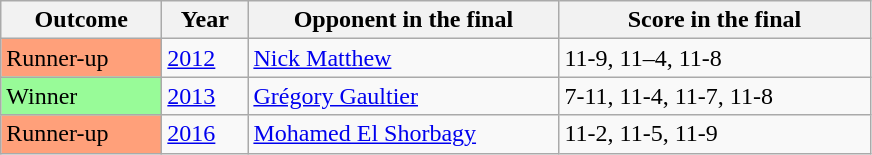<table class="sortable wikitable">
<tr>
<th width="100">Outcome</th>
<th width="50">Year</th>
<th width="200">Opponent in the final</th>
<th width="200">Score in the final</th>
</tr>
<tr>
<td bgcolor="ffa07a">Runner-up</td>
<td><a href='#'>2012</a></td>
<td>   <a href='#'>Nick Matthew</a></td>
<td>11-9, 11–4, 11-8</td>
</tr>
<tr>
<td bgcolor="98FB98">Winner</td>
<td><a href='#'>2013</a></td>
<td>   <a href='#'>Grégory Gaultier</a></td>
<td>7-11, 11-4, 11-7, 11-8</td>
</tr>
<tr>
<td bgcolor="ffa07a">Runner-up</td>
<td><a href='#'>2016</a></td>
<td>   <a href='#'>Mohamed El Shorbagy</a></td>
<td>11-2, 11-5, 11-9</td>
</tr>
</table>
